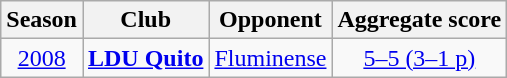<table class="wikitable sortable">
<tr>
<th>Season</th>
<th>Club</th>
<th>Opponent</th>
<th>Aggregate score</th>
</tr>
<tr>
<td align=center><a href='#'>2008</a></td>
<td><strong><a href='#'>LDU Quito</a></strong></td>
<td> <a href='#'>Fluminense</a></td>
<td align=center><a href='#'>5–5 (3–1 p)</a></td>
</tr>
</table>
